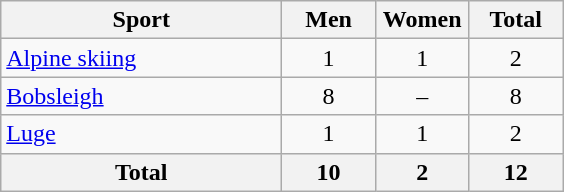<table class="wikitable sortable" style="text-align:center;">
<tr>
<th width=180>Sport</th>
<th width=55>Men</th>
<th width=55>Women</th>
<th width=55>Total</th>
</tr>
<tr>
<td align=left><a href='#'>Alpine skiing</a></td>
<td>1</td>
<td>1</td>
<td>2</td>
</tr>
<tr>
<td align=left><a href='#'>Bobsleigh</a></td>
<td>8</td>
<td>–</td>
<td>8</td>
</tr>
<tr>
<td align=left><a href='#'>Luge</a></td>
<td>1</td>
<td>1</td>
<td>2</td>
</tr>
<tr>
<th>Total</th>
<th>10</th>
<th>2</th>
<th>12</th>
</tr>
</table>
